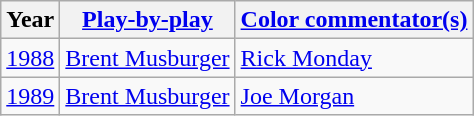<table class="wikitable">
<tr>
<th>Year</th>
<th><a href='#'>Play-by-play</a></th>
<th><a href='#'>Color commentator(s)</a></th>
</tr>
<tr>
<td><a href='#'>1988</a></td>
<td><a href='#'>Brent Musburger</a></td>
<td><a href='#'>Rick Monday</a></td>
</tr>
<tr>
<td><a href='#'>1989</a></td>
<td><a href='#'>Brent Musburger</a></td>
<td><a href='#'>Joe Morgan</a></td>
</tr>
</table>
